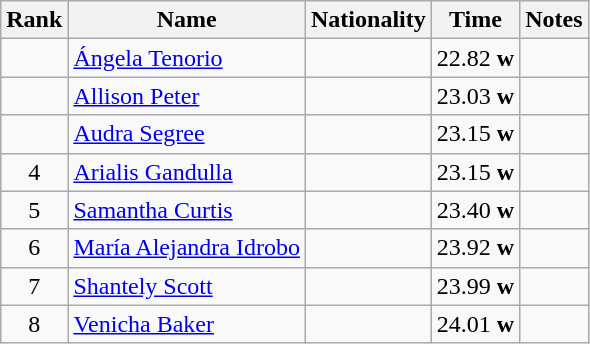<table class="wikitable sortable" style="text-align:center">
<tr>
<th>Rank</th>
<th>Name</th>
<th>Nationality</th>
<th>Time</th>
<th>Notes</th>
</tr>
<tr>
<td></td>
<td align=left><a href='#'>Ángela Tenorio</a></td>
<td></td>
<td>22.82 <strong>w</strong></td>
<td></td>
</tr>
<tr>
<td></td>
<td align=left><a href='#'>Allison Peter</a></td>
<td></td>
<td>23.03 <strong>w</strong></td>
<td></td>
</tr>
<tr>
<td></td>
<td align=left><a href='#'>Audra Segree</a></td>
<td></td>
<td>23.15 <strong>w</strong></td>
<td></td>
</tr>
<tr>
<td>4</td>
<td align=left><a href='#'>Arialis Gandulla</a></td>
<td></td>
<td>23.15 <strong>w</strong></td>
<td></td>
</tr>
<tr>
<td>5</td>
<td align=left><a href='#'>Samantha Curtis</a></td>
<td></td>
<td>23.40 <strong>w</strong></td>
<td></td>
</tr>
<tr>
<td>6</td>
<td align=left><a href='#'>María Alejandra Idrobo</a></td>
<td></td>
<td>23.92 <strong>w</strong></td>
<td></td>
</tr>
<tr>
<td>7</td>
<td align=left><a href='#'>Shantely Scott</a></td>
<td></td>
<td>23.99 <strong>w</strong></td>
<td></td>
</tr>
<tr>
<td>8</td>
<td align=left><a href='#'>Venicha Baker</a></td>
<td></td>
<td>24.01 <strong>w</strong></td>
<td></td>
</tr>
</table>
